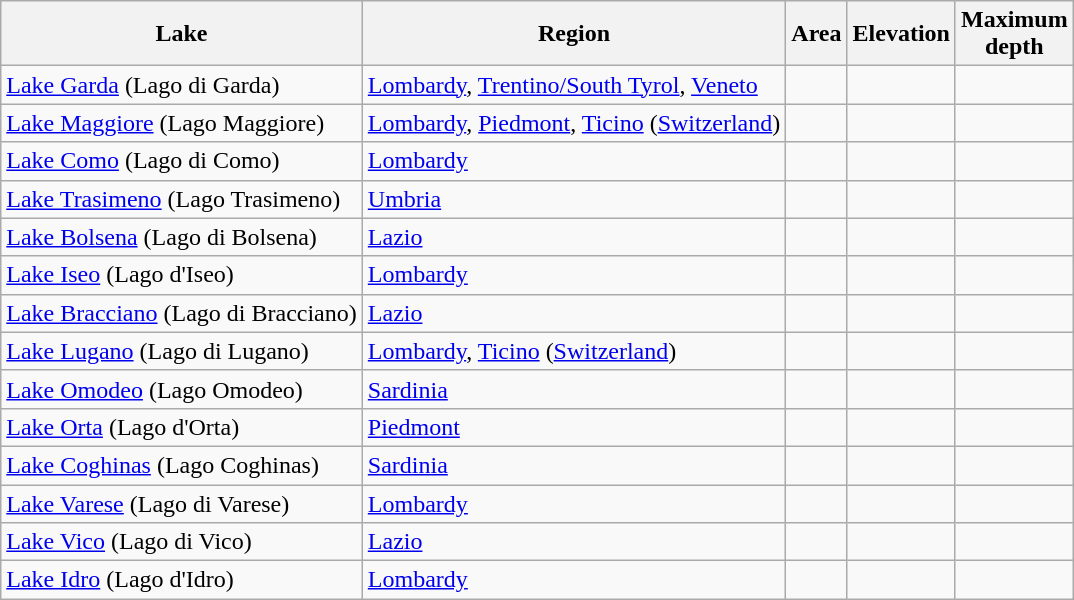<table class="wikitable sortable">
<tr align=right>
<th align=left>Lake</th>
<th align=left>Region</th>
<th>Area</th>
<th>Elevation</th>
<th>Maximum<br>depth</th>
</tr>
<tr valign=top align=right>
<td align=left><a href='#'>Lake Garda</a> (Lago di Garda)</td>
<td align=left><a href='#'>Lombardy</a>, <a href='#'>Trentino/South Tyrol</a>, <a href='#'>Veneto</a></td>
<td></td>
<td></td>
<td></td>
</tr>
<tr valign=top align=right>
<td align=left><a href='#'>Lake Maggiore</a> (Lago Maggiore)</td>
<td align=left><a href='#'>Lombardy</a>, <a href='#'>Piedmont</a>, <a href='#'>Ticino</a> (<a href='#'>Switzerland</a>)</td>
<td></td>
<td></td>
<td></td>
</tr>
<tr valign=top align=right>
<td align=left><a href='#'>Lake Como</a> (Lago di Como)</td>
<td align=left><a href='#'>Lombardy</a></td>
<td></td>
<td></td>
<td></td>
</tr>
<tr valign=top align=right>
<td align=left><a href='#'>Lake Trasimeno</a> (Lago Trasimeno)</td>
<td align=left><a href='#'>Umbria</a></td>
<td></td>
<td></td>
<td></td>
</tr>
<tr valign=top align=right>
<td align=left><a href='#'>Lake Bolsena</a> (Lago di Bolsena)</td>
<td align=left><a href='#'>Lazio</a></td>
<td></td>
<td></td>
<td></td>
</tr>
<tr valign=top align=right>
<td align=left><a href='#'>Lake Iseo</a> (Lago d'Iseo)</td>
<td align=left><a href='#'>Lombardy</a></td>
<td></td>
<td></td>
<td></td>
</tr>
<tr valign=top align=right>
<td align=left><a href='#'>Lake Bracciano</a> (Lago di Bracciano)</td>
<td align=left><a href='#'>Lazio</a></td>
<td></td>
<td></td>
<td></td>
</tr>
<tr valign=top align=right>
<td align=left><a href='#'>Lake Lugano</a> (Lago di Lugano)</td>
<td align=left><a href='#'>Lombardy</a>, <a href='#'>Ticino</a> (<a href='#'>Switzerland</a>)</td>
<td></td>
<td></td>
<td></td>
</tr>
<tr valign=top align=right>
<td align=left><a href='#'>Lake Omodeo</a> (Lago Omodeo)</td>
<td align=left><a href='#'>Sardinia</a></td>
<td></td>
<td></td>
<td></td>
</tr>
<tr valign=top align=right>
<td align=left><a href='#'>Lake Orta</a> (Lago d'Orta)</td>
<td align=left><a href='#'>Piedmont</a></td>
<td></td>
<td></td>
<td></td>
</tr>
<tr valign=top align=right>
<td align=left><a href='#'>Lake Coghinas</a> (Lago Coghinas)</td>
<td align=left><a href='#'>Sardinia</a></td>
<td></td>
<td></td>
<td></td>
</tr>
<tr valign=top align=right>
<td align=left><a href='#'>Lake Varese</a> (Lago di Varese)</td>
<td align=left><a href='#'>Lombardy</a></td>
<td></td>
<td></td>
<td></td>
</tr>
<tr valign=top align=right>
<td align=left><a href='#'>Lake Vico</a> (Lago di Vico)</td>
<td align=left><a href='#'>Lazio</a></td>
<td></td>
<td></td>
<td></td>
</tr>
<tr valign=top align=right>
<td align=left><a href='#'>Lake Idro</a> (Lago d'Idro)</td>
<td align=left><a href='#'>Lombardy</a></td>
<td></td>
<td></td>
<td></td>
</tr>
</table>
